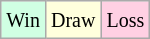<table class="wikitable">
<tr>
<td style="background:#d0ffe3;"><small>Win</small></td>
<td style="background:#ffffdd;"><small>Draw</small></td>
<td style="background:#ffd0e3;"><small>Loss</small></td>
</tr>
</table>
